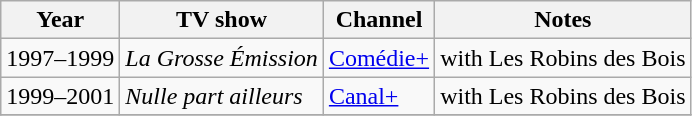<table class="wikitable">
<tr>
<th>Year</th>
<th>TV show</th>
<th>Channel</th>
<th>Notes</th>
</tr>
<tr>
<td>1997–1999</td>
<td><em>La Grosse Émission</em></td>
<td><a href='#'>Comédie+</a></td>
<td>with Les Robins des Bois</td>
</tr>
<tr>
<td>1999–2001</td>
<td><em>Nulle part ailleurs</em></td>
<td><a href='#'>Canal+</a></td>
<td>with Les Robins des Bois</td>
</tr>
<tr>
</tr>
</table>
